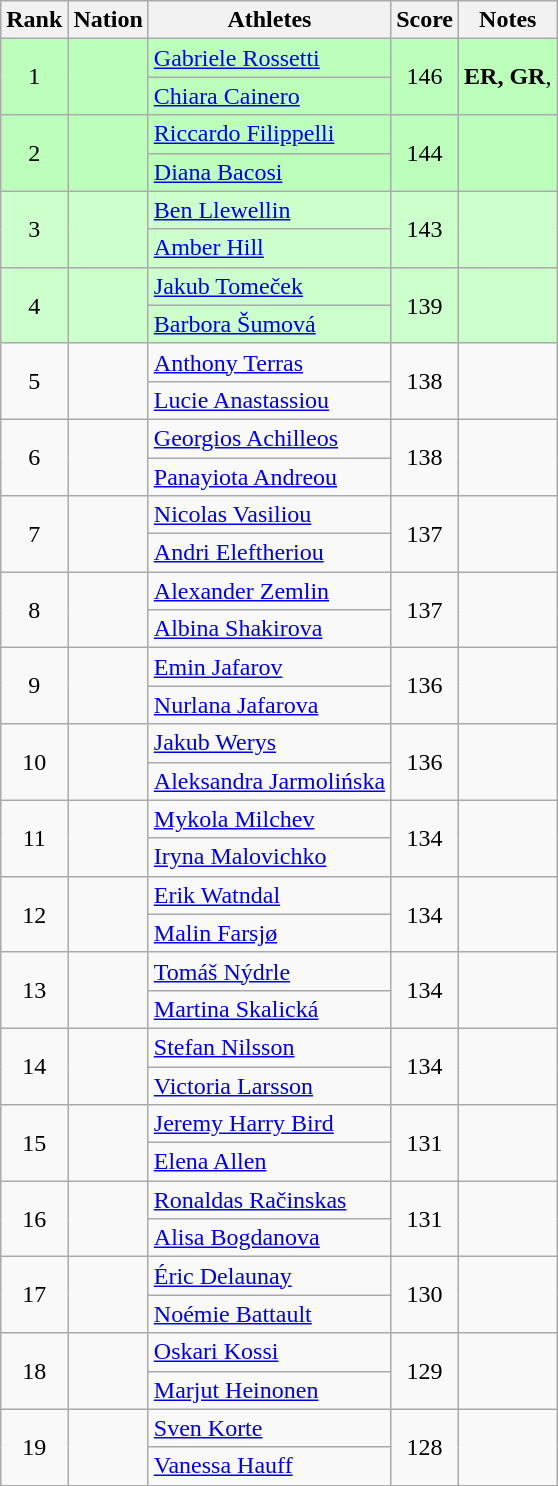<table class="wikitable sortable" style="text-align:center">
<tr>
<th>Rank</th>
<th>Nation</th>
<th>Athletes</th>
<th>Score</th>
<th>Notes</th>
</tr>
<tr bgcolor="#bbffbb">
<td rowspan=2>1</td>
<td align=left rowspan=2></td>
<td align=left><a href='#'>Gabriele Rossetti</a></td>
<td rowspan=2>146</td>
<td rowspan=2><strong>ER, GR</strong>, </td>
</tr>
<tr bgcolor="#bbffbb">
<td align=left><a href='#'>Chiara Cainero</a></td>
</tr>
<tr bgcolor="#bbffbb">
<td rowspan=2>2</td>
<td align=left rowspan=2></td>
<td align=left><a href='#'>Riccardo Filippelli</a></td>
<td rowspan=2>144</td>
<td rowspan=2></td>
</tr>
<tr bgcolor="#bbffbb">
<td align=left><a href='#'>Diana Bacosi</a></td>
</tr>
<tr bgcolor="#ccffcc">
<td rowspan=2>3</td>
<td align=left rowspan=2></td>
<td align=left><a href='#'>Ben Llewellin</a></td>
<td rowspan=2>143</td>
<td rowspan=2></td>
</tr>
<tr bgcolor="#ccffcc">
<td align=left><a href='#'>Amber Hill</a></td>
</tr>
<tr bgcolor="#ccffcc">
<td rowspan=2>4</td>
<td align=left rowspan=2></td>
<td align=left><a href='#'>Jakub Tomeček</a></td>
<td rowspan=2>139</td>
<td rowspan=2></td>
</tr>
<tr bgcolor="#ccffcc">
<td align=left><a href='#'>Barbora Šumová</a></td>
</tr>
<tr>
<td rowspan=2>5</td>
<td align=left rowspan=2></td>
<td align=left><a href='#'>Anthony Terras</a></td>
<td rowspan=2>138</td>
<td rowspan=2></td>
</tr>
<tr>
<td align=left><a href='#'>Lucie Anastassiou</a></td>
</tr>
<tr>
<td rowspan=2>6</td>
<td align=left rowspan=2></td>
<td align=left><a href='#'>Georgios Achilleos</a></td>
<td rowspan=2>138</td>
<td rowspan=2></td>
</tr>
<tr>
<td align=left><a href='#'>Panayiota Andreou</a></td>
</tr>
<tr>
<td rowspan=2>7</td>
<td align=left rowspan=2></td>
<td align=left><a href='#'>Nicolas Vasiliou</a></td>
<td rowspan=2>137</td>
<td rowspan=2></td>
</tr>
<tr>
<td align=left><a href='#'>Andri Eleftheriou</a></td>
</tr>
<tr>
<td rowspan=2>8</td>
<td align=left rowspan=2></td>
<td align=left><a href='#'>Alexander Zemlin</a></td>
<td rowspan=2>137</td>
<td rowspan=2></td>
</tr>
<tr>
<td align=left><a href='#'>Albina Shakirova</a></td>
</tr>
<tr>
<td rowspan=2>9</td>
<td align=left rowspan=2></td>
<td align=left><a href='#'>Emin Jafarov</a></td>
<td rowspan=2>136</td>
<td rowspan=2></td>
</tr>
<tr>
<td align=left><a href='#'>Nurlana Jafarova</a></td>
</tr>
<tr>
<td rowspan=2>10</td>
<td align=left rowspan=2></td>
<td align=left><a href='#'>Jakub Werys</a></td>
<td rowspan=2>136</td>
<td rowspan=2></td>
</tr>
<tr>
<td align=left><a href='#'>Aleksandra Jarmolińska</a></td>
</tr>
<tr>
<td rowspan=2>11</td>
<td align=left rowspan=2></td>
<td align=left><a href='#'>Mykola Milchev</a></td>
<td rowspan=2>134</td>
<td rowspan=2></td>
</tr>
<tr>
<td align=left><a href='#'>Iryna Malovichko</a></td>
</tr>
<tr>
<td rowspan=2>12</td>
<td align=left rowspan=2></td>
<td align=left><a href='#'>Erik Watndal</a></td>
<td rowspan=2>134</td>
<td rowspan=2></td>
</tr>
<tr>
<td align=left><a href='#'>Malin Farsjø</a></td>
</tr>
<tr>
<td rowspan=2>13</td>
<td align=left rowspan=2></td>
<td align=left><a href='#'>Tomáš Nýdrle</a></td>
<td rowspan=2>134</td>
<td rowspan=2></td>
</tr>
<tr>
<td align=left><a href='#'>Martina Skalická</a></td>
</tr>
<tr>
<td rowspan=2>14</td>
<td align=left rowspan=2></td>
<td align=left><a href='#'>Stefan Nilsson</a></td>
<td rowspan=2>134</td>
<td rowspan=2></td>
</tr>
<tr>
<td align=left><a href='#'>Victoria Larsson</a></td>
</tr>
<tr>
<td rowspan=2>15</td>
<td align=left rowspan=2></td>
<td align=left><a href='#'>Jeremy Harry Bird</a></td>
<td rowspan=2>131</td>
<td rowspan=2></td>
</tr>
<tr>
<td align=left><a href='#'>Elena Allen</a></td>
</tr>
<tr>
<td rowspan=2>16</td>
<td align=left rowspan=2></td>
<td align=left><a href='#'>Ronaldas Račinskas</a></td>
<td rowspan=2>131</td>
<td rowspan=2></td>
</tr>
<tr>
<td align=left><a href='#'>Alisa Bogdanova</a></td>
</tr>
<tr>
<td rowspan=2>17</td>
<td align=left rowspan=2></td>
<td align=left><a href='#'>Éric Delaunay</a></td>
<td rowspan=2>130</td>
<td rowspan=2></td>
</tr>
<tr>
<td align=left><a href='#'>Noémie Battault</a></td>
</tr>
<tr>
<td rowspan=2>18</td>
<td align=left rowspan=2></td>
<td align=left><a href='#'>Oskari Kossi</a></td>
<td rowspan=2>129</td>
<td rowspan=2></td>
</tr>
<tr>
<td align=left><a href='#'>Marjut Heinonen</a></td>
</tr>
<tr>
<td rowspan=2>19</td>
<td align=left rowspan=2></td>
<td align=left><a href='#'>Sven Korte</a></td>
<td rowspan=2>128</td>
<td rowspan=2></td>
</tr>
<tr>
<td align=left><a href='#'>Vanessa Hauff</a></td>
</tr>
</table>
